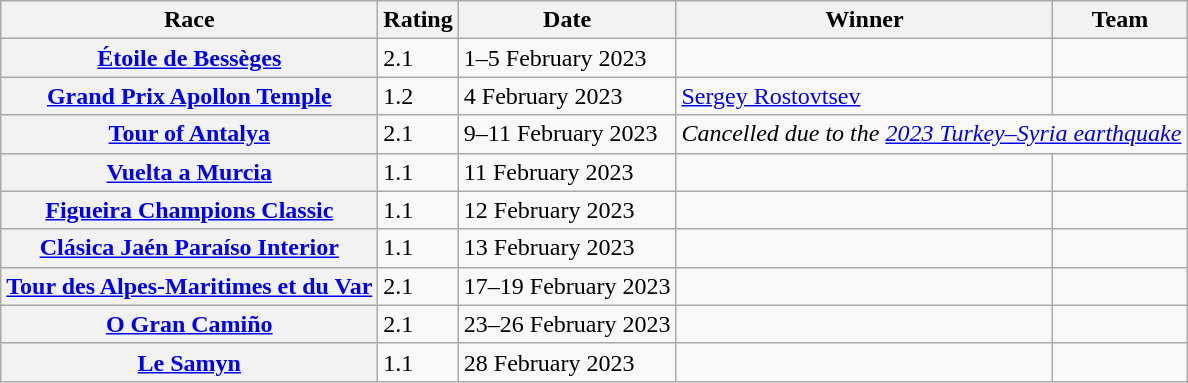<table class="wikitable plainrowheaders">
<tr>
<th scope="col">Race</th>
<th scope="col">Rating</th>
<th scope="col">Date</th>
<th scope="col">Winner</th>
<th scope="col">Team</th>
</tr>
<tr>
<th scope="row"> <a href='#'>Étoile de Bessèges</a></th>
<td>2.1</td>
<td>1–5 February 2023</td>
<td></td>
<td></td>
</tr>
<tr>
<th scope="row"> <a href='#'>Grand Prix Apollon Temple</a></th>
<td>1.2</td>
<td>4 February 2023</td>
<td> <a href='#'>Sergey Rostovtsev</a></td>
<td></td>
</tr>
<tr>
<th scope="row"> <a href='#'>Tour of Antalya</a></th>
<td>2.1</td>
<td>9–11 February 2023</td>
<td align=ceneter colspan="2"><em>Cancelled due to the <a href='#'>2023 Turkey–Syria earthquake</a></em></td>
</tr>
<tr>
<th scope="row"> <a href='#'>Vuelta a Murcia</a></th>
<td>1.1</td>
<td>11 February 2023</td>
<td></td>
<td></td>
</tr>
<tr>
<th scope="row"> <a href='#'>Figueira Champions Classic</a></th>
<td>1.1</td>
<td>12 February 2023</td>
<td></td>
<td></td>
</tr>
<tr>
<th scope="row"> <a href='#'>Clásica Jaén Paraíso Interior</a></th>
<td>1.1</td>
<td>13 February 2023</td>
<td></td>
<td></td>
</tr>
<tr>
<th scope="row"> <a href='#'>Tour des Alpes-Maritimes et du Var</a></th>
<td>2.1</td>
<td>17–19 February 2023</td>
<td></td>
<td></td>
</tr>
<tr>
<th scope="row"> <a href='#'>O Gran Camiño</a></th>
<td>2.1</td>
<td>23–26 February 2023</td>
<td></td>
<td></td>
</tr>
<tr>
<th scope="row"> <a href='#'>Le Samyn</a></th>
<td>1.1</td>
<td>28 February 2023</td>
<td></td>
<td></td>
</tr>
</table>
